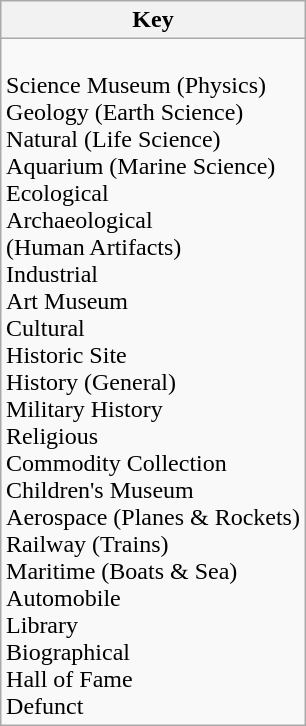<table class="wikitable"  style="margin:1em auto; width=650px">
<tr>
<th>Key</th>
</tr>
<tr>
<td><br>

Science Museum (Physics)<br>
Geology (Earth Science)<br>
Natural (Life Science)<br>
Aquarium (Marine Science)<br>
Ecological<br>
Archaeological<br>
(Human Artifacts)<br>
Industrial<br>

Art Museum<br>
Cultural<br>
Historic Site<br>
History (General)<br>
Military History<br>
Religious<br>
Commodity Collection<br>
Children's Museum<br>

Aerospace (Planes & Rockets)<br>
Railway (Trains)<br>
Maritime (Boats & Sea)<br>
Automobile<br>
Library<br>
Biographical<br>
Hall of Fame<br>
Defunct<br>
</td>
</tr>
</table>
